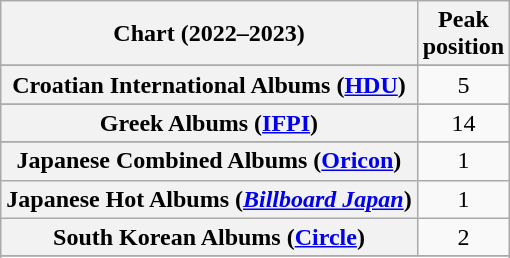<table class="wikitable sortable plainrowheaders" style="text-align:center;">
<tr>
<th scope="col">Chart (2022–2023)</th>
<th scope="col">Peak<br>position</th>
</tr>
<tr>
</tr>
<tr>
</tr>
<tr>
</tr>
<tr>
<th scope="row">Croatian International Albums (<a href='#'>HDU</a>)</th>
<td>5</td>
</tr>
<tr>
</tr>
<tr>
</tr>
<tr>
<th scope="row">Greek Albums (<a href='#'>IFPI</a>)</th>
<td>14</td>
</tr>
<tr>
</tr>
<tr>
</tr>
<tr>
<th scope="row">Japanese Combined Albums (<a href='#'>Oricon</a>)</th>
<td>1</td>
</tr>
<tr>
<th scope="row">Japanese Hot Albums (<em><a href='#'>Billboard Japan</a></em>)</th>
<td>1</td>
</tr>
<tr>
<th scope="row">South Korean Albums (<a href='#'>Circle</a>)</th>
<td>2</td>
</tr>
<tr>
</tr>
<tr>
</tr>
<tr>
</tr>
<tr>
</tr>
</table>
